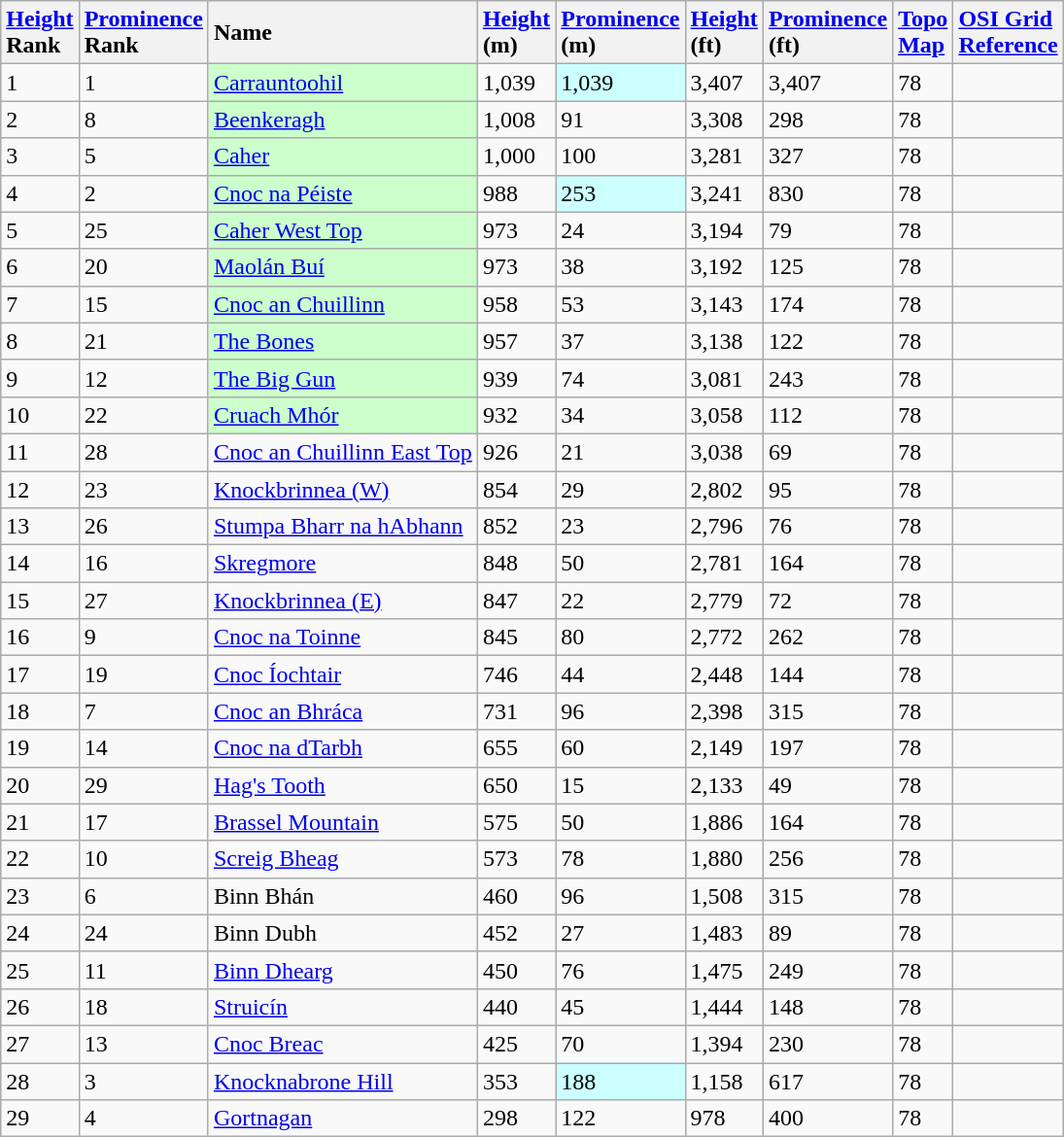<table class="wikitable sortable" style="text-align:left">
<tr>
<th style="text-align:left"><a href='#'>Height</a><br>Rank</th>
<th style="text-align:left"><a href='#'>Prominence</a><br>Rank</th>
<th style="text-align:left">Name</th>
<th style="text-align:left"><a href='#'>Height</a><br>(m)</th>
<th style="text-align:left"><a href='#'>Prominence</a><br>(m)</th>
<th style="text-align:left"><a href='#'>Height</a><br>(ft)</th>
<th style="text-align:left"><a href='#'>Prominence</a><br>(ft)</th>
<th style="text-align:left"><a href='#'>Topo<br>Map</a></th>
<th style="text-align:left"><a href='#'>OSI Grid<br>Reference</a></th>
</tr>
<tr>
<td>1</td>
<td>1</td>
<td style="background:#cfc;text-align:left"><a href='#'>Carrauntoohil</a></td>
<td>1,039</td>
<td style="background:#cff;text-align:left">1,039</td>
<td>3,407</td>
<td>3,407</td>
<td>78</td>
<td></td>
</tr>
<tr>
<td>2</td>
<td>8</td>
<td style="background:#cfc;text-align:left"><a href='#'>Beenkeragh</a></td>
<td>1,008</td>
<td>91</td>
<td>3,308</td>
<td>298</td>
<td>78</td>
<td></td>
</tr>
<tr>
<td>3</td>
<td>5</td>
<td style="background:#cfc;text-align:left"><a href='#'>Caher</a></td>
<td>1,000</td>
<td>100</td>
<td>3,281</td>
<td>327</td>
<td>78</td>
<td></td>
</tr>
<tr>
<td>4</td>
<td>2</td>
<td style="background:#cfc;text-align:left"><a href='#'>Cnoc na Péiste</a></td>
<td>988</td>
<td style="background:#cff;text-align:left">253</td>
<td>3,241</td>
<td>830</td>
<td>78</td>
<td></td>
</tr>
<tr>
<td>5</td>
<td>25</td>
<td style="background:#cfc;text-align:left"><a href='#'>Caher West Top</a></td>
<td>973</td>
<td>24</td>
<td>3,194</td>
<td>79</td>
<td>78</td>
<td></td>
</tr>
<tr>
<td>6</td>
<td>20</td>
<td style="background:#cfc;text-align:left"><a href='#'>Maolán Buí</a></td>
<td>973</td>
<td>38</td>
<td>3,192</td>
<td>125</td>
<td>78</td>
<td></td>
</tr>
<tr>
<td>7</td>
<td>15</td>
<td style="background:#cfc;text-align:left"><a href='#'>Cnoc an Chuillinn</a></td>
<td>958</td>
<td>53</td>
<td>3,143</td>
<td>174</td>
<td>78</td>
<td></td>
</tr>
<tr>
<td>8</td>
<td>21</td>
<td style="background:#cfc;text-align:left"><a href='#'>The Bones</a></td>
<td>957</td>
<td>37</td>
<td>3,138</td>
<td>122</td>
<td>78</td>
<td></td>
</tr>
<tr>
<td>9</td>
<td>12</td>
<td style="background:#cfc;text-align:left"><a href='#'>The Big Gun</a></td>
<td>939</td>
<td>74</td>
<td>3,081</td>
<td>243</td>
<td>78</td>
<td></td>
</tr>
<tr>
<td>10</td>
<td>22</td>
<td style="background:#cfc;text-align:left"><a href='#'>Cruach Mhór</a></td>
<td>932</td>
<td>34</td>
<td>3,058</td>
<td>112</td>
<td>78</td>
<td></td>
</tr>
<tr>
<td>11</td>
<td>28</td>
<td><a href='#'>Cnoc an Chuillinn East Top</a></td>
<td>926</td>
<td>21</td>
<td>3,038</td>
<td>69</td>
<td>78</td>
<td></td>
</tr>
<tr>
<td>12</td>
<td>23</td>
<td><a href='#'>Knockbrinnea (W)</a></td>
<td>854</td>
<td>29</td>
<td>2,802</td>
<td>95</td>
<td>78</td>
<td></td>
</tr>
<tr>
<td>13</td>
<td>26</td>
<td><a href='#'>Stumpa Bharr na hAbhann</a></td>
<td>852</td>
<td>23</td>
<td>2,796</td>
<td>76</td>
<td>78</td>
<td></td>
</tr>
<tr>
<td>14</td>
<td>16</td>
<td><a href='#'>Skregmore</a></td>
<td>848</td>
<td>50</td>
<td>2,781</td>
<td>164</td>
<td>78</td>
<td></td>
</tr>
<tr>
<td>15</td>
<td>27</td>
<td><a href='#'>Knockbrinnea (E)</a></td>
<td>847</td>
<td>22</td>
<td>2,779</td>
<td>72</td>
<td>78</td>
<td></td>
</tr>
<tr>
<td>16</td>
<td>9</td>
<td><a href='#'>Cnoc na Toinne</a></td>
<td>845</td>
<td>80</td>
<td>2,772</td>
<td>262</td>
<td>78</td>
<td></td>
</tr>
<tr>
<td>17</td>
<td>19</td>
<td><a href='#'>Cnoc Íochtair</a></td>
<td>746</td>
<td>44</td>
<td>2,448</td>
<td>144</td>
<td>78</td>
<td></td>
</tr>
<tr>
<td>18</td>
<td>7</td>
<td><a href='#'>Cnoc an Bhráca</a></td>
<td>731</td>
<td>96</td>
<td>2,398</td>
<td>315</td>
<td>78</td>
<td></td>
</tr>
<tr>
<td>19</td>
<td>14</td>
<td><a href='#'>Cnoc na dTarbh</a></td>
<td>655</td>
<td>60</td>
<td>2,149</td>
<td>197</td>
<td>78</td>
<td></td>
</tr>
<tr>
<td>20</td>
<td>29</td>
<td><a href='#'>Hag's Tooth</a></td>
<td>650</td>
<td>15</td>
<td>2,133</td>
<td>49</td>
<td>78</td>
<td></td>
</tr>
<tr>
<td>21</td>
<td>17</td>
<td><a href='#'>Brassel Mountain</a></td>
<td>575</td>
<td>50</td>
<td>1,886</td>
<td>164</td>
<td>78</td>
<td></td>
</tr>
<tr>
<td>22</td>
<td>10</td>
<td><a href='#'>Screig Bheag</a></td>
<td>573</td>
<td>78</td>
<td>1,880</td>
<td>256</td>
<td>78</td>
<td></td>
</tr>
<tr>
<td>23</td>
<td>6</td>
<td>Binn Bhán</td>
<td>460</td>
<td>96</td>
<td>1,508</td>
<td>315</td>
<td>78</td>
<td></td>
</tr>
<tr>
<td>24</td>
<td>24</td>
<td>Binn Dubh</td>
<td>452</td>
<td>27</td>
<td>1,483</td>
<td>89</td>
<td>78</td>
<td></td>
</tr>
<tr>
<td>25</td>
<td>11</td>
<td><a href='#'>Binn Dhearg</a></td>
<td>450</td>
<td>76</td>
<td>1,475</td>
<td>249</td>
<td>78</td>
<td></td>
</tr>
<tr>
<td>26</td>
<td>18</td>
<td><a href='#'>Struicín</a></td>
<td>440</td>
<td>45</td>
<td>1,444</td>
<td>148</td>
<td>78</td>
<td></td>
</tr>
<tr>
<td>27</td>
<td>13</td>
<td><a href='#'>Cnoc Breac</a></td>
<td>425</td>
<td>70</td>
<td>1,394</td>
<td>230</td>
<td>78</td>
<td></td>
</tr>
<tr>
<td>28</td>
<td>3</td>
<td><a href='#'>Knocknabrone Hill</a></td>
<td>353</td>
<td style="background:#cff;text-align:left">188</td>
<td>1,158</td>
<td>617</td>
<td>78</td>
<td></td>
</tr>
<tr>
<td>29</td>
<td>4</td>
<td><a href='#'>Gortnagan</a></td>
<td>298</td>
<td>122</td>
<td>978</td>
<td>400</td>
<td>78</td>
<td></td>
</tr>
</table>
